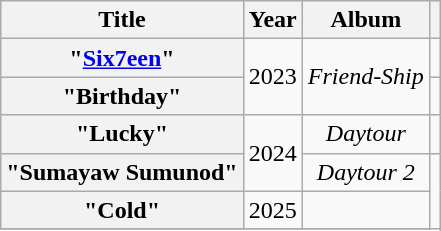<table class="wikitable plainrowheaders" style="text-align:center">
<tr>
<th scope="col">Title</th>
<th scope="col">Year</th>
<th scope="col">Album</th>
<th></th>
</tr>
<tr>
<th scope="row">"<a href='#'>Six7een</a>"</th>
<td rowspan="2">2023</td>
<td rowspan="2"><em>Friend-Ship</em></td>
<td></td>
</tr>
<tr>
<th scope="row">"Birthday"</th>
<td></td>
</tr>
<tr>
<th scope="row">"Lucky"</th>
<td rowspan="2">2024</td>
<td><em>Daytour</em></td>
<td></td>
</tr>
<tr>
<th scope="row">"Sumayaw Sumunod"</th>
<td><em>Daytour 2</em></td>
</tr>
<tr>
<th scope="row">"Cold"</th>
<td>2025</td>
<td></td>
</tr>
<tr>
</tr>
</table>
